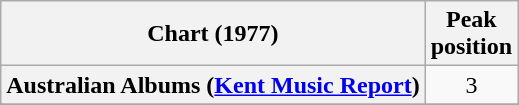<table class="wikitable sortable plainrowheaders" style="text-align:center">
<tr>
<th>Chart (1977)</th>
<th>Peak<br>position</th>
</tr>
<tr>
<th scope="row">Australian Albums (<a href='#'>Kent Music Report</a>)</th>
<td>3</td>
</tr>
<tr>
</tr>
<tr>
</tr>
<tr>
</tr>
<tr>
</tr>
<tr>
</tr>
</table>
